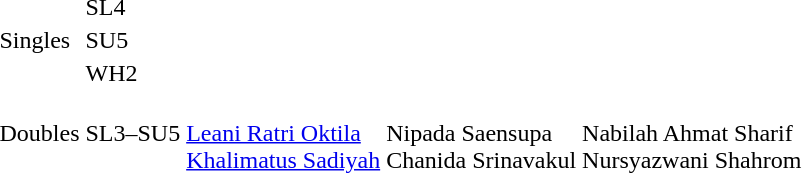<table>
<tr>
<td rowspan="5">Singles</td>
<td rowspan="2">SL4</td>
<td rowspan="2"></td>
<td rowspan="2"></td>
<td></td>
</tr>
<tr>
<td></td>
</tr>
<tr>
<td rowspan="2">SU5</td>
<td rowspan="2"></td>
<td rowspan="2"></td>
<td></td>
</tr>
<tr>
<td></td>
</tr>
<tr>
<td>WH2</td>
<td></td>
<td></td>
<td></td>
</tr>
<tr>
<td>Doubles</td>
<td>SL3–SU5</td>
<td><br><a href='#'>Leani Ratri Oktila</a><br><a href='#'>Khalimatus Sadiyah</a></td>
<td><br>Nipada Saensupa<br>Chanida Srinavakul</td>
<td><br>Nabilah Ahmat Sharif<br>Nursyazwani Shahrom</td>
</tr>
</table>
